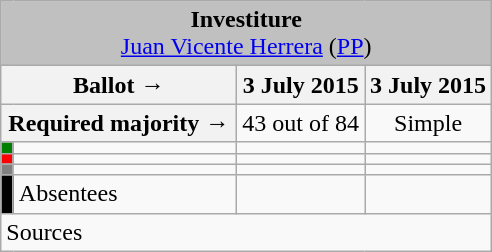<table class="wikitable" style="text-align:center;">
<tr>
<td colspan="4" align="center" bgcolor="#C0C0C0"><strong>Investiture</strong><br><a href='#'>Juan Vicente Herrera</a> (<a href='#'>PP</a>)</td>
</tr>
<tr>
<th colspan="2" width="150px">Ballot →</th>
<th>3 July 2015</th>
<th>3 July 2015</th>
</tr>
<tr>
<th colspan="2">Required majority →</th>
<td>43 out of 84 </td>
<td>Simple </td>
</tr>
<tr>
<th width="1px" style="background:green;"></th>
<td align="left"></td>
<td></td>
<td></td>
</tr>
<tr>
<th style="color:inherit;background:red;"></th>
<td align="left"></td>
<td></td>
<td></td>
</tr>
<tr>
<th style="color:inherit;background:gray;"></th>
<td align="left"></td>
<td></td>
<td></td>
</tr>
<tr>
<th style="color:inherit;background:black;"></th>
<td align="left"><span>Absentees</span></td>
<td></td>
<td></td>
</tr>
<tr>
<td align="left" colspan="4">Sources</td>
</tr>
</table>
